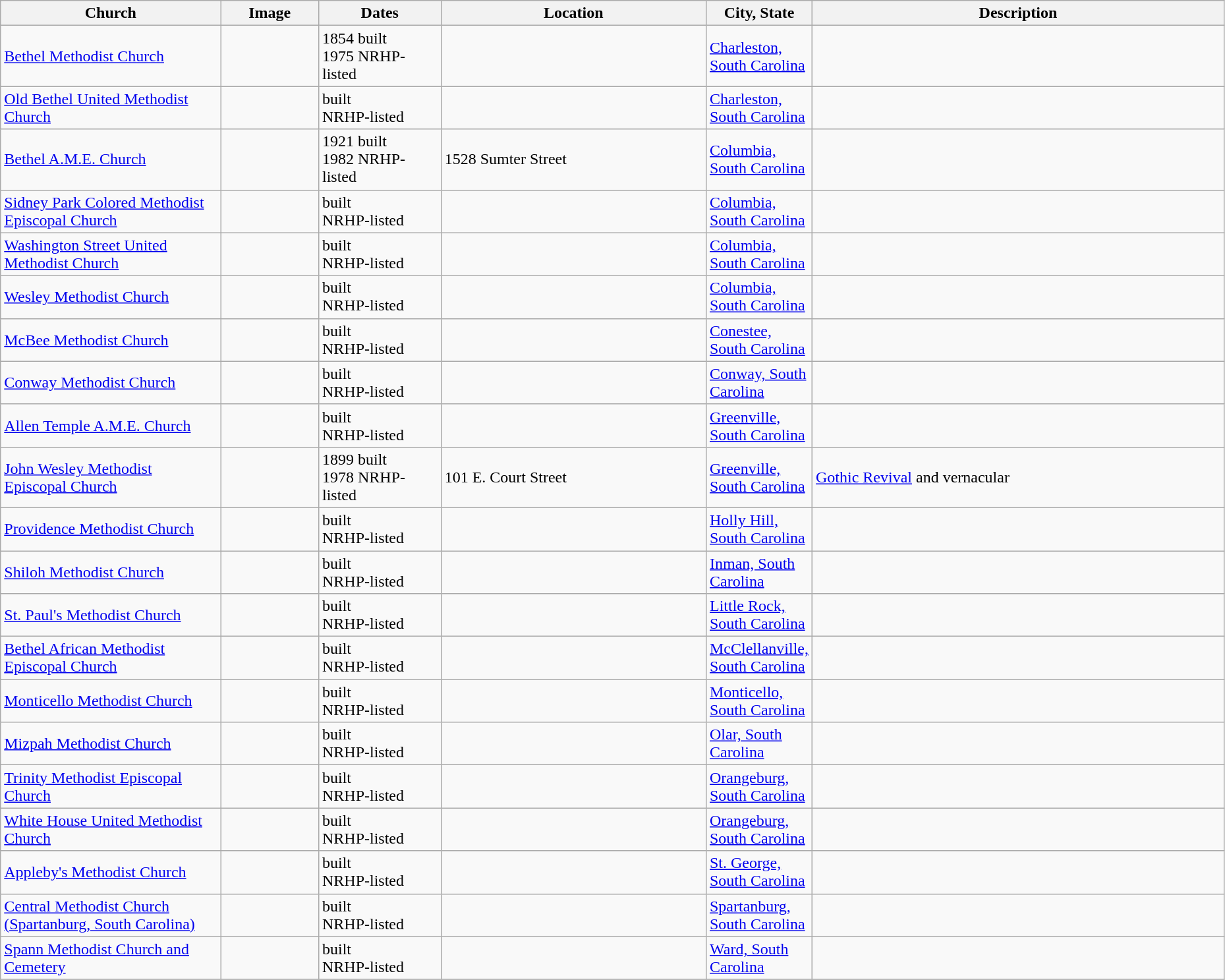<table class="wikitable sortable" style="width:98%">
<tr>
<th style="width:18%;"><strong>Church</strong></th>
<th style="width:8%;" class="unsortable"><strong>Image</strong></th>
<th style="width:10%;"><strong>Dates</strong></th>
<th><strong>Location</strong></th>
<th style="width:8%;"><strong>City, State</strong></th>
<th class="unsortable"><strong>Description</strong></th>
</tr>
<tr>
<td><a href='#'>Bethel Methodist Church</a></td>
<td></td>
<td>1854 built<br>1975 NRHP-listed</td>
<td></td>
<td><a href='#'>Charleston, South Carolina</a></td>
<td></td>
</tr>
<tr>
<td><a href='#'>Old Bethel United Methodist Church</a></td>
<td></td>
<td>built<br> NRHP-listed</td>
<td></td>
<td><a href='#'>Charleston, South Carolina</a></td>
<td></td>
</tr>
<tr>
<td><a href='#'>Bethel A.M.E. Church</a></td>
<td></td>
<td>1921 built<br>1982 NRHP-listed</td>
<td>1528 Sumter Street</td>
<td><a href='#'>Columbia, South Carolina</a></td>
<td></td>
</tr>
<tr ->
<td><a href='#'>Sidney Park Colored Methodist Episcopal Church</a></td>
<td></td>
<td>built<br> NRHP-listed</td>
<td></td>
<td><a href='#'>Columbia, South Carolina</a></td>
<td></td>
</tr>
<tr>
<td><a href='#'>Washington Street United Methodist Church</a></td>
<td></td>
<td>built<br> NRHP-listed</td>
<td></td>
<td><a href='#'>Columbia, South Carolina</a></td>
<td></td>
</tr>
<tr>
<td><a href='#'>Wesley Methodist Church</a></td>
<td></td>
<td>built<br> NRHP-listed</td>
<td></td>
<td><a href='#'>Columbia, South Carolina</a></td>
<td></td>
</tr>
<tr>
<td><a href='#'>McBee Methodist Church</a></td>
<td></td>
<td>built<br> NRHP-listed</td>
<td></td>
<td><a href='#'>Conestee, South Carolina</a></td>
<td></td>
</tr>
<tr>
<td><a href='#'>Conway Methodist Church</a></td>
<td></td>
<td>built<br> NRHP-listed</td>
<td></td>
<td><a href='#'>Conway, South Carolina</a></td>
<td></td>
</tr>
<tr>
<td><a href='#'>Allen Temple A.M.E. Church</a></td>
<td></td>
<td>built<br> NRHP-listed</td>
<td></td>
<td><a href='#'>Greenville, South Carolina</a></td>
<td></td>
</tr>
<tr ->
<td><a href='#'>John Wesley Methodist Episcopal Church</a></td>
<td></td>
<td>1899 built<br>1978 NRHP-listed</td>
<td>101 E. Court Street<small></small></td>
<td><a href='#'>Greenville, South Carolina</a></td>
<td><a href='#'>Gothic Revival</a> and vernacular</td>
</tr>
<tr>
<td><a href='#'>Providence Methodist Church</a></td>
<td></td>
<td>built<br> NRHP-listed</td>
<td></td>
<td><a href='#'>Holly Hill, South Carolina</a></td>
<td></td>
</tr>
<tr>
<td><a href='#'>Shiloh Methodist Church</a></td>
<td></td>
<td>built<br> NRHP-listed</td>
<td></td>
<td><a href='#'>Inman, South Carolina</a></td>
<td></td>
</tr>
<tr>
<td><a href='#'>St. Paul's Methodist Church</a></td>
<td></td>
<td>built<br> NRHP-listed</td>
<td></td>
<td><a href='#'>Little Rock, South Carolina</a></td>
<td></td>
</tr>
<tr>
<td><a href='#'>Bethel African Methodist Episcopal Church</a></td>
<td></td>
<td>built<br> NRHP-listed</td>
<td></td>
<td><a href='#'>McClellanville, South Carolina</a></td>
<td></td>
</tr>
<tr>
<td><a href='#'>Monticello Methodist Church</a></td>
<td></td>
<td>built<br> NRHP-listed</td>
<td></td>
<td><a href='#'>Monticello, South Carolina</a></td>
<td></td>
</tr>
<tr>
<td><a href='#'>Mizpah Methodist Church</a></td>
<td></td>
<td>built<br> NRHP-listed</td>
<td></td>
<td><a href='#'>Olar, South Carolina</a></td>
<td></td>
</tr>
<tr>
<td><a href='#'>Trinity Methodist Episcopal Church</a></td>
<td></td>
<td>built<br> NRHP-listed</td>
<td></td>
<td><a href='#'>Orangeburg, South Carolina</a></td>
<td></td>
</tr>
<tr>
<td><a href='#'>White House United Methodist Church</a></td>
<td></td>
<td>built<br> NRHP-listed</td>
<td></td>
<td><a href='#'>Orangeburg, South Carolina</a></td>
<td></td>
</tr>
<tr>
<td><a href='#'>Appleby's Methodist Church</a></td>
<td></td>
<td>built<br> NRHP-listed</td>
<td></td>
<td><a href='#'>St. George, South Carolina</a></td>
<td></td>
</tr>
<tr>
<td><a href='#'>Central Methodist Church (Spartanburg, South Carolina)</a></td>
<td></td>
<td>built<br> NRHP-listed</td>
<td></td>
<td><a href='#'>Spartanburg, South Carolina</a></td>
<td></td>
</tr>
<tr>
<td><a href='#'>Spann Methodist Church and Cemetery</a></td>
<td></td>
<td>built<br> NRHP-listed</td>
<td></td>
<td><a href='#'>Ward, South Carolina</a></td>
<td></td>
</tr>
<tr>
</tr>
</table>
